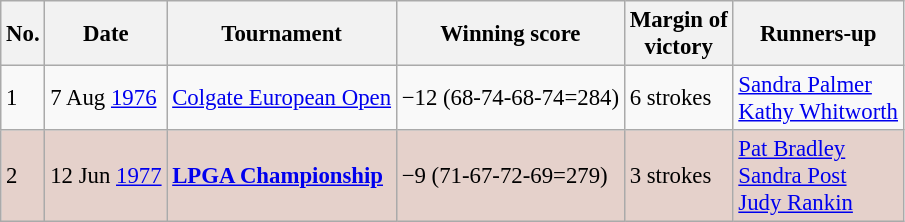<table class="wikitable" style="font-size:95%;">
<tr>
<th>No.</th>
<th>Date</th>
<th>Tournament</th>
<th>Winning score</th>
<th>Margin of<br>victory</th>
<th>Runners-up</th>
</tr>
<tr>
<td>1</td>
<td>7 Aug <a href='#'>1976</a></td>
<td><a href='#'>Colgate European Open</a></td>
<td>−12 (68-74-68-74=284)</td>
<td>6 strokes</td>
<td> <a href='#'>Sandra Palmer</a><br> <a href='#'>Kathy Whitworth</a></td>
</tr>
<tr style="background:#e5d1cb;">
<td>2</td>
<td>12 Jun <a href='#'>1977</a></td>
<td><strong><a href='#'>LPGA Championship</a></strong></td>
<td>−9 (71-67-72-69=279)</td>
<td>3 strokes</td>
<td> <a href='#'>Pat Bradley</a><br> <a href='#'>Sandra Post</a><br> <a href='#'>Judy Rankin</a></td>
</tr>
</table>
